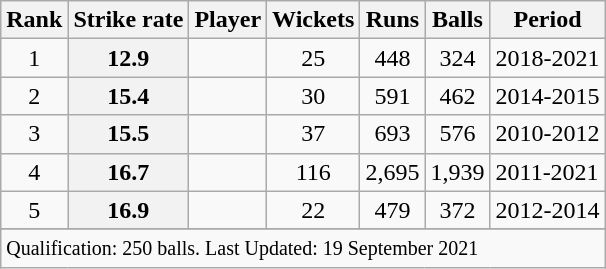<table class="wikitable">
<tr>
<th>Rank</th>
<th>Strike rate</th>
<th>Player</th>
<th>Wickets</th>
<th>Runs</th>
<th>Balls</th>
<th>Period</th>
</tr>
<tr>
<td align=center>1</td>
<th scope=row style=text-align:center;>12.9</th>
<td></td>
<td align=center>25</td>
<td align=center>448</td>
<td align=center>324</td>
<td>2018-2021</td>
</tr>
<tr>
<td align=center>2</td>
<th scope=row style=text-align:center;>15.4</th>
<td></td>
<td align=center>30</td>
<td align=center>591</td>
<td align=center>462</td>
<td>2014-2015</td>
</tr>
<tr>
<td align=center>3</td>
<th scope=row style=text-align:center;>15.5</th>
<td></td>
<td align=center>37</td>
<td align=center>693</td>
<td align=center>576</td>
<td>2010-2012</td>
</tr>
<tr>
<td align=center>4</td>
<th scope=row style=text-align:center;>16.7</th>
<td></td>
<td align=center>116</td>
<td align=center>2,695</td>
<td align=center>1,939</td>
<td>2011-2021</td>
</tr>
<tr>
<td align=center>5</td>
<th scope=row style=text-align:center;>16.9</th>
<td></td>
<td align=center>22</td>
<td align=center>479</td>
<td align=center>372</td>
<td>2012-2014</td>
</tr>
<tr>
</tr>
<tr class=sortbottom>
<td colspan=7><small>Qualification: 250 balls. Last Updated: 19 September 2021</small></td>
</tr>
</table>
